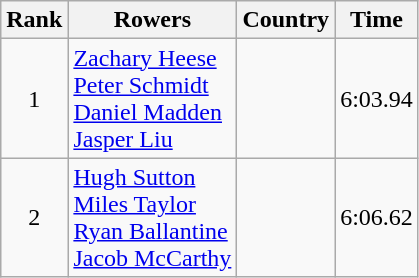<table class="wikitable" style="text-align:center">
<tr>
<th>Rank</th>
<th>Rowers</th>
<th>Country</th>
<th>Time</th>
</tr>
<tr>
<td>1</td>
<td align="left"><a href='#'>Zachary Heese</a><br><a href='#'>Peter Schmidt</a><br><a href='#'>Daniel Madden</a><br><a href='#'>Jasper Liu</a></td>
<td align="left"></td>
<td>6:03.94</td>
</tr>
<tr>
<td>2</td>
<td align="left"><a href='#'>Hugh Sutton</a><br><a href='#'>Miles Taylor</a><br><a href='#'>Ryan Ballantine</a><br><a href='#'>Jacob McCarthy</a></td>
<td align="left"></td>
<td>6:06.62</td>
</tr>
</table>
